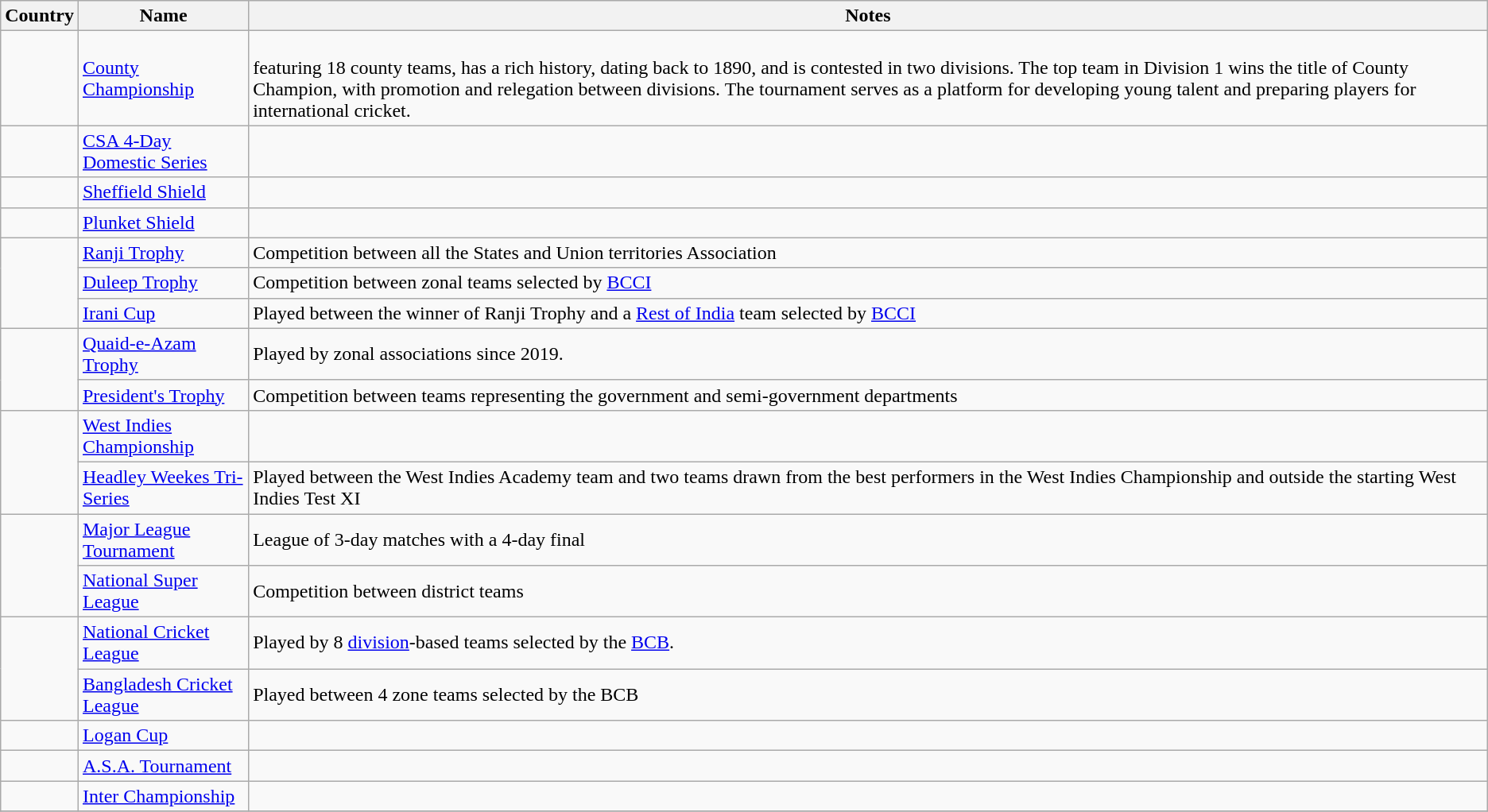<table class="wikitable" style="text-align: left;">
<tr>
<th style"text-align: left;">Country</th>
<th>Name</th>
<th>Notes</th>
</tr>
<tr>
<td></td>
<td><a href='#'>County Championship</a></td>
<td><br>featuring 18 county teams, has a rich history, dating back to 1890, and is contested in two divisions. The top team in Division 1 wins the title of County Champion, with promotion and relegation between divisions. The tournament serves as a platform for developing young talent and preparing players for international cricket.</td>
</tr>
<tr>
<td></td>
<td><a href='#'>CSA 4-Day Domestic Series</a></td>
<td></td>
</tr>
<tr>
<td></td>
<td><a href='#'>Sheffield Shield</a></td>
<td></td>
</tr>
<tr>
<td></td>
<td><a href='#'>Plunket Shield</a></td>
<td></td>
</tr>
<tr>
<td rowspan=3></td>
<td><a href='#'>Ranji Trophy</a></td>
<td>Competition between all the States and Union territories Association</td>
</tr>
<tr>
<td><a href='#'>Duleep Trophy</a></td>
<td>Competition between zonal teams selected by <a href='#'>BCCI</a></td>
</tr>
<tr>
<td><a href='#'>Irani Cup</a></td>
<td>Played between the winner of Ranji Trophy and a <a href='#'>Rest of India</a> team selected by <a href='#'>BCCI</a></td>
</tr>
<tr>
<td rowspan=2></td>
<td><a href='#'>Quaid-e-Azam Trophy</a></td>
<td>Played by zonal associations since 2019.</td>
</tr>
<tr>
<td><a href='#'>President's Trophy</a></td>
<td>Competition between teams representing the government and semi-government departments</td>
</tr>
<tr>
<td rowspan=2></td>
<td><a href='#'>West Indies Championship</a></td>
<td></td>
</tr>
<tr>
<td><a href='#'>Headley Weekes Tri-Series</a></td>
<td>Played between the West Indies Academy team and two teams drawn from the best performers in the West Indies Championship and outside the starting West Indies Test XI</td>
</tr>
<tr>
<td rowspan=2></td>
<td><a href='#'>Major League Tournament</a></td>
<td>League of 3-day matches with a 4-day final</td>
</tr>
<tr>
<td><a href='#'>National Super League</a></td>
<td>Competition between district teams</td>
</tr>
<tr>
<td rowspan=2></td>
<td><a href='#'>National Cricket League</a></td>
<td>Played by 8 <a href='#'>division</a>-based teams selected by the <a href='#'>BCB</a>.</td>
</tr>
<tr>
<td><a href='#'>Bangladesh Cricket League</a></td>
<td>Played between 4 zone teams selected by the BCB</td>
</tr>
<tr>
<td></td>
<td><a href='#'>Logan Cup</a></td>
<td></td>
</tr>
<tr>
<td></td>
<td><a href='#'>A.S.A. Tournament</a></td>
<td></td>
</tr>
<tr>
<td></td>
<td><a href='#'>Inter Championship</a></td>
<td></td>
</tr>
<tr>
</tr>
</table>
